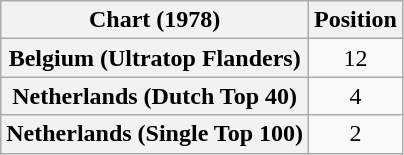<table class="wikitable sortable plainrowheaders" style="text-align:center">
<tr>
<th>Chart (1978)</th>
<th>Position</th>
</tr>
<tr>
<th scope="row">Belgium (Ultratop Flanders)</th>
<td>12</td>
</tr>
<tr>
<th scope="row">Netherlands (Dutch Top 40)</th>
<td>4</td>
</tr>
<tr>
<th scope="row">Netherlands (Single Top 100)</th>
<td>2</td>
</tr>
</table>
